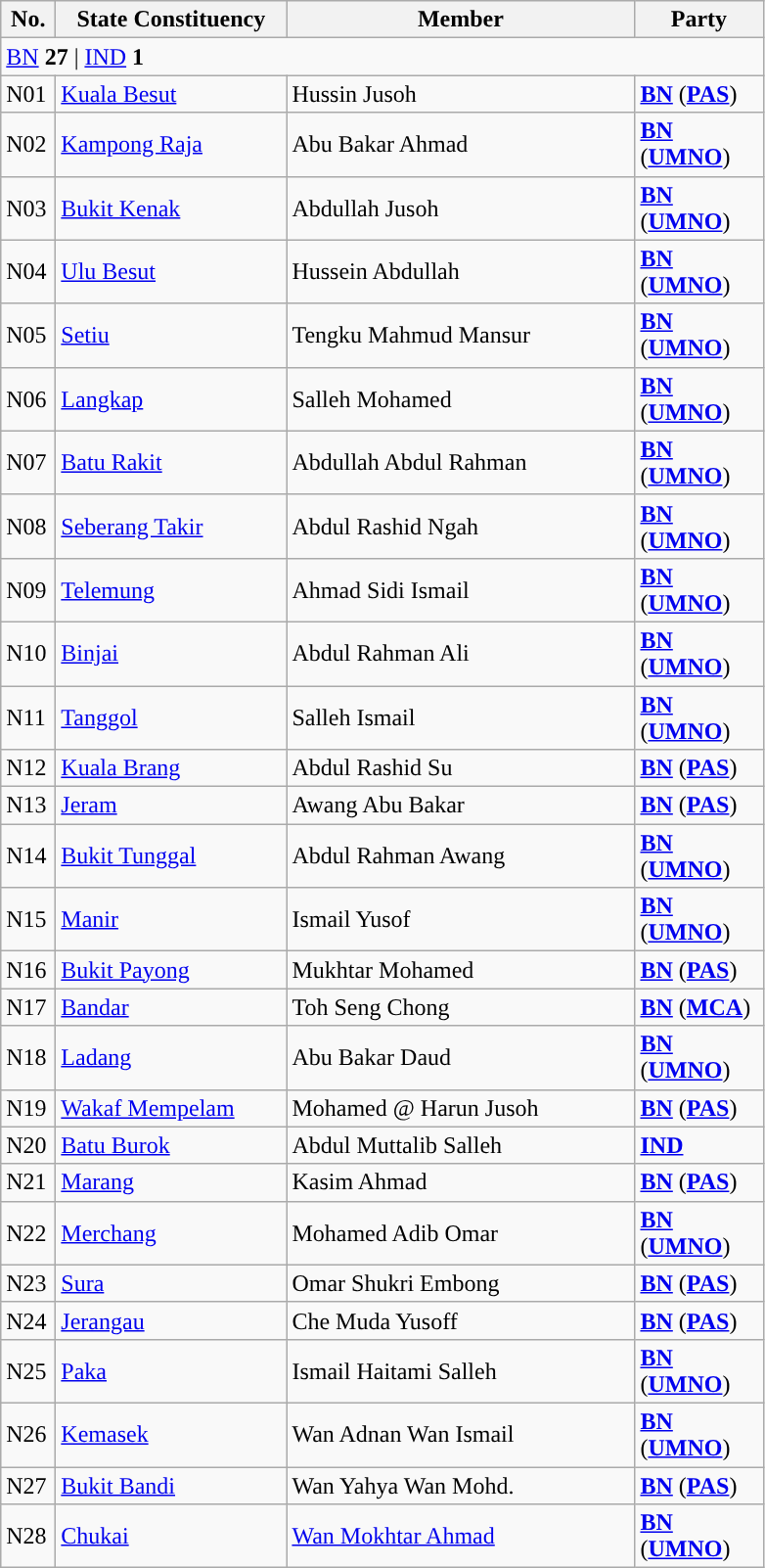<table class="wikitable sortable">
<tr>
<th style="width:30px;">No.</th>
<th style="width:150px;">State Constituency</th>
<th style="width:230px;">Member</th>
<th style="width:80px;">Party</th>
</tr>
<tr>
<td colspan="4"><a href='#'>BN</a> <strong>27</strong> | <a href='#'>IND</a> <strong>1</strong></td>
</tr>
<tr>
<td>N01</td>
<td><a href='#'>Kuala Besut</a></td>
<td>Hussin Jusoh</td>
<td><strong><a href='#'>BN</a></strong> (<strong><a href='#'>PAS</a></strong>)</td>
</tr>
<tr>
<td>N02</td>
<td><a href='#'>Kampong Raja</a></td>
<td>Abu Bakar Ahmad</td>
<td><strong><a href='#'>BN</a></strong> (<strong><a href='#'>UMNO</a></strong>)</td>
</tr>
<tr>
<td>N03</td>
<td><a href='#'>Bukit Kenak</a></td>
<td>Abdullah Jusoh</td>
<td><strong><a href='#'>BN</a></strong> (<strong><a href='#'>UMNO</a></strong>)</td>
</tr>
<tr>
<td>N04</td>
<td><a href='#'>Ulu Besut</a></td>
<td>Hussein Abdullah</td>
<td><strong><a href='#'>BN</a></strong> (<strong><a href='#'>UMNO</a></strong>)</td>
</tr>
<tr>
<td>N05</td>
<td><a href='#'>Setiu</a></td>
<td>Tengku Mahmud Mansur</td>
<td><strong><a href='#'>BN</a></strong> (<strong><a href='#'>UMNO</a></strong>)</td>
</tr>
<tr>
<td>N06</td>
<td><a href='#'>Langkap</a></td>
<td>Salleh Mohamed</td>
<td><strong><a href='#'>BN</a></strong> (<strong><a href='#'>UMNO</a></strong>)</td>
</tr>
<tr>
<td>N07</td>
<td><a href='#'>Batu Rakit</a></td>
<td>Abdullah Abdul Rahman</td>
<td><strong><a href='#'>BN</a></strong> (<strong><a href='#'>UMNO</a></strong>)</td>
</tr>
<tr>
<td>N08</td>
<td><a href='#'>Seberang Takir</a></td>
<td>Abdul Rashid Ngah</td>
<td><strong><a href='#'>BN</a></strong> (<strong><a href='#'>UMNO</a></strong>)</td>
</tr>
<tr>
<td>N09</td>
<td><a href='#'>Telemung</a></td>
<td>Ahmad Sidi Ismail</td>
<td><strong><a href='#'>BN</a></strong> (<strong><a href='#'>UMNO</a></strong>)</td>
</tr>
<tr>
<td>N10</td>
<td><a href='#'>Binjai</a></td>
<td>Abdul Rahman Ali</td>
<td><strong><a href='#'>BN</a></strong> (<strong><a href='#'>UMNO</a></strong>)</td>
</tr>
<tr>
<td>N11</td>
<td><a href='#'>Tanggol</a></td>
<td>Salleh Ismail</td>
<td><strong><a href='#'>BN</a></strong> (<strong><a href='#'>UMNO</a></strong>)</td>
</tr>
<tr>
<td>N12</td>
<td><a href='#'>Kuala Brang</a></td>
<td>Abdul Rashid Su</td>
<td><strong><a href='#'>BN</a></strong> (<strong><a href='#'>PAS</a></strong>)</td>
</tr>
<tr>
<td>N13</td>
<td><a href='#'>Jeram</a></td>
<td>Awang Abu Bakar</td>
<td><strong><a href='#'>BN</a></strong> (<strong><a href='#'>PAS</a></strong>)</td>
</tr>
<tr>
<td>N14</td>
<td><a href='#'>Bukit Tunggal</a></td>
<td>Abdul Rahman Awang</td>
<td><strong><a href='#'>BN</a></strong> (<strong><a href='#'>UMNO</a></strong>)</td>
</tr>
<tr>
<td>N15</td>
<td><a href='#'>Manir</a></td>
<td>Ismail Yusof</td>
<td><strong><a href='#'>BN</a></strong> (<strong><a href='#'>UMNO</a></strong>)</td>
</tr>
<tr>
<td>N16</td>
<td><a href='#'>Bukit Payong</a></td>
<td>Mukhtar Mohamed</td>
<td><strong><a href='#'>BN</a></strong> (<strong><a href='#'>PAS</a></strong>)</td>
</tr>
<tr>
<td>N17</td>
<td><a href='#'>Bandar</a></td>
<td>Toh Seng Chong</td>
<td><strong><a href='#'>BN</a></strong> (<strong><a href='#'>MCA</a></strong>)</td>
</tr>
<tr>
<td>N18</td>
<td><a href='#'>Ladang</a></td>
<td>Abu Bakar Daud</td>
<td><strong><a href='#'>BN</a></strong> (<strong><a href='#'>UMNO</a></strong>)</td>
</tr>
<tr>
<td>N19</td>
<td><a href='#'>Wakaf Mempelam</a></td>
<td>Mohamed @ Harun Jusoh</td>
<td><strong><a href='#'>BN</a></strong> (<strong><a href='#'>PAS</a></strong>)</td>
</tr>
<tr>
<td>N20</td>
<td><a href='#'>Batu Burok</a></td>
<td>Abdul Muttalib Salleh</td>
<td><strong><a href='#'>IND</a></strong></td>
</tr>
<tr>
<td>N21</td>
<td><a href='#'>Marang</a></td>
<td>Kasim Ahmad</td>
<td><strong><a href='#'>BN</a></strong> (<strong><a href='#'>PAS</a></strong>)</td>
</tr>
<tr>
<td>N22</td>
<td><a href='#'>Merchang</a></td>
<td>Mohamed Adib Omar</td>
<td><strong><a href='#'>BN</a></strong> (<strong><a href='#'>UMNO</a></strong>)</td>
</tr>
<tr>
<td>N23</td>
<td><a href='#'>Sura</a></td>
<td>Omar Shukri Embong</td>
<td><strong><a href='#'>BN</a></strong> (<strong><a href='#'>PAS</a></strong>)</td>
</tr>
<tr>
<td>N24</td>
<td><a href='#'>Jerangau</a></td>
<td>Che Muda Yusoff</td>
<td><strong><a href='#'>BN</a></strong> (<strong><a href='#'>PAS</a></strong>)</td>
</tr>
<tr>
<td>N25</td>
<td><a href='#'>Paka</a></td>
<td>Ismail Haitami Salleh</td>
<td><strong><a href='#'>BN</a></strong> (<strong><a href='#'>UMNO</a></strong>)</td>
</tr>
<tr>
<td>N26</td>
<td><a href='#'>Kemasek</a></td>
<td>Wan Adnan Wan Ismail</td>
<td><strong><a href='#'>BN</a></strong> (<strong><a href='#'>UMNO</a></strong>)</td>
</tr>
<tr>
<td>N27</td>
<td><a href='#'>Bukit Bandi</a></td>
<td>Wan Yahya Wan Mohd.</td>
<td><strong><a href='#'>BN</a></strong> (<strong><a href='#'>PAS</a></strong>)</td>
</tr>
<tr>
<td>N28</td>
<td><a href='#'>Chukai</a></td>
<td><a href='#'>Wan Mokhtar Ahmad</a></td>
<td><strong><a href='#'>BN</a></strong> (<strong><a href='#'>UMNO</a></strong>)</td>
</tr>
</table>
